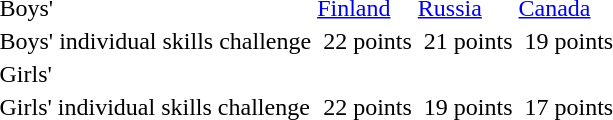<table>
<tr>
<td>Boys'<br></td>
<td colspan=2> <a href='#'>Finland</a></td>
<td colspan=2> <a href='#'>Russia</a></td>
<td colspan=2> <a href='#'>Canada</a></td>
</tr>
<tr>
<td>Boys' individual skills challenge<br></td>
<td></td>
<td>22 points</td>
<td></td>
<td>21 points</td>
<td></td>
<td>19 points</td>
</tr>
<tr>
<td>Girls'<br></td>
<td colspan=2></td>
<td colspan=2></td>
<td colspan=2></td>
</tr>
<tr>
<td>Girls' individual skills challenge<br></td>
<td></td>
<td>22 points</td>
<td></td>
<td>19 points</td>
<td></td>
<td>17 points</td>
</tr>
</table>
